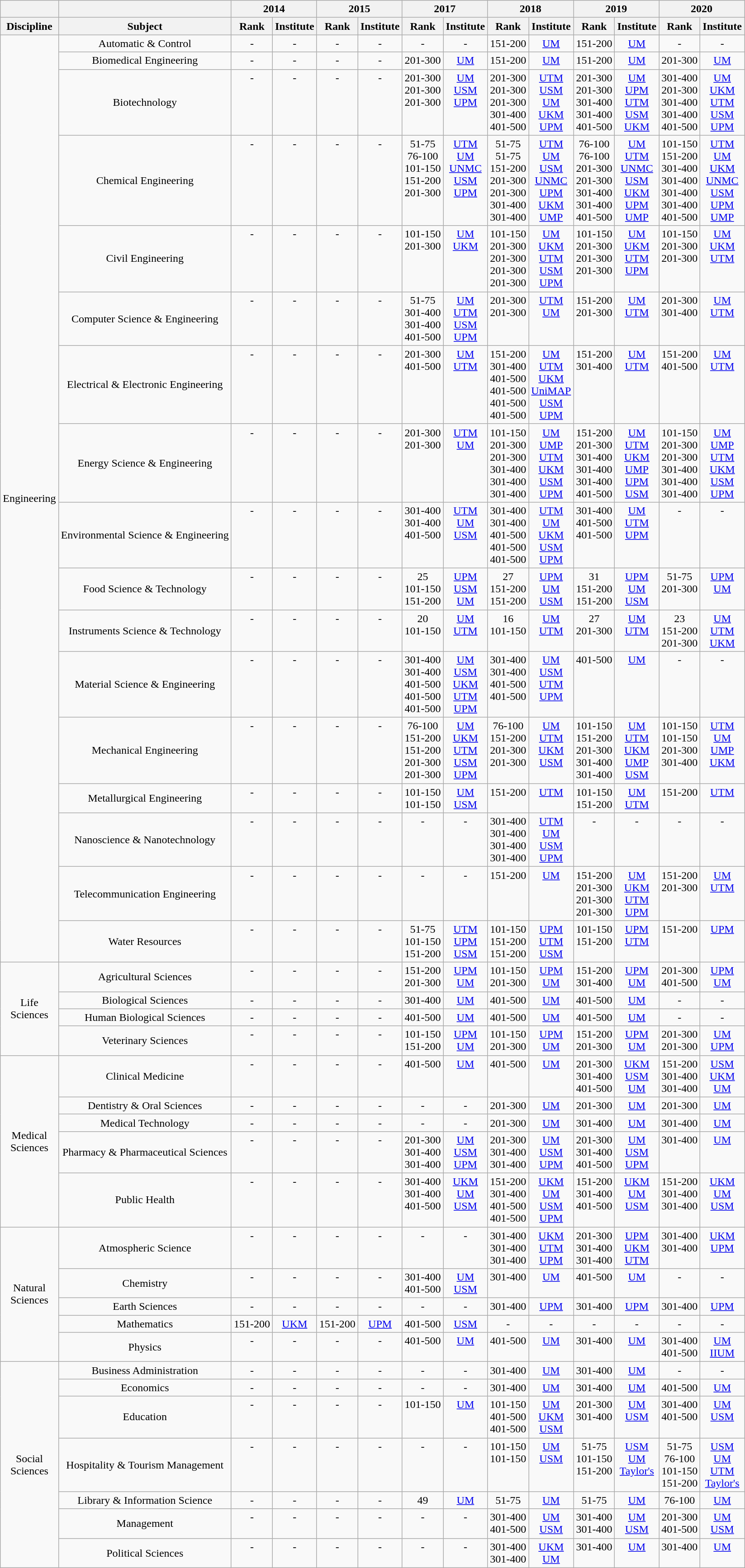<table class="wikitable">
<tr>
<th></th>
<th></th>
<th colspan=2>2014</th>
<th colspan=2>2015</th>
<th colspan=2>2017</th>
<th colspan=2>2018</th>
<th colspan=2>2019</th>
<th colspan=2>2020</th>
</tr>
<tr>
<th>Discipline</th>
<th>Subject</th>
<th>Rank</th>
<th>Institute</th>
<th>Rank</th>
<th>Institute</th>
<th>Rank</th>
<th>Institute</th>
<th>Rank</th>
<th>Institute</th>
<th>Rank</th>
<th>Institute</th>
<th>Rank</th>
<th>Institute</th>
</tr>
<tr align=center valign=top>
<td rowspan=17 valign=middle>Engineering</td>
<td valign=middle>Automatic & Control</td>
<td> -</td>
<td>-</td>
<td> -</td>
<td>-</td>
<td> -</td>
<td>-</td>
<td> 151-200</td>
<td><a href='#'>UM</a></td>
<td> 151-200</td>
<td><a href='#'>UM</a></td>
<td> -</td>
<td>-</td>
</tr>
<tr align=center valign=top>
<td valign=middle>Biomedical Engineering</td>
<td> -</td>
<td>-</td>
<td> -</td>
<td>-</td>
<td> 201-300</td>
<td><a href='#'>UM</a></td>
<td> 151-200</td>
<td><a href='#'>UM</a></td>
<td> 151-200</td>
<td><a href='#'>UM</a></td>
<td> 201-300</td>
<td><a href='#'>UM</a></td>
</tr>
<tr align=center valign=top>
<td valign=middle>Biotechnology</td>
<td> -</td>
<td>-</td>
<td> -</td>
<td>-</td>
<td> 201-300<br>201-300<br>201-300</td>
<td><a href='#'>UM</a><br><a href='#'>USM</a><br><a href='#'>UPM</a></td>
<td> 201-300<br>201-300<br>201-300<br>301-400<br>401-500<br></td>
<td><a href='#'>UTM</a><br><a href='#'>USM</a><br><a href='#'>UM</a><br><a href='#'>UKM</a><br><a href='#'>UPM</a></td>
<td> 201-300<br>201-300<br>301-400<br>301-400<br>401-500<br></td>
<td><a href='#'>UM</a><br><a href='#'>UPM</a><br><a href='#'>UTM</a><br><a href='#'>USM</a><br><a href='#'>UKM</a></td>
<td> 301-400<br>201-300<br>301-400<br>301-400<br>401-500<br></td>
<td><a href='#'>UM</a><br><a href='#'>UKM</a><br><a href='#'>UTM</a><br><a href='#'>USM</a><br><a href='#'>UPM</a></td>
</tr>
<tr align=center valign=top>
<td valign=middle>Chemical Engineering</td>
<td> -</td>
<td>-</td>
<td> -</td>
<td>-</td>
<td> 51-75<br>76-100<br>101-150<br>151-200<br>201-300</td>
<td><a href='#'>UTM</a><br><a href='#'>UM</a><br><a href='#'>UNMC</a><br><a href='#'>USM</a><br><a href='#'>UPM</a></td>
<td> 51-75<br>51-75<br>151-200<br>201-300<br>201-300<br>301-400<br>301-400</td>
<td><a href='#'>UTM</a><br><a href='#'>UM</a><br><a href='#'>USM</a><br><a href='#'>UNMC</a><br><a href='#'>UPM</a><br><a href='#'>UKM</a><br><a href='#'>UMP</a></td>
<td> 76-100<br>76-100<br>201-300<br>201-300<br>301-400<br>301-400<br>401-500</td>
<td><a href='#'>UM</a><br><a href='#'>UTM</a><br><a href='#'>UNMC</a><br><a href='#'>USM</a><br><a href='#'>UKM</a><br><a href='#'>UPM</a><br><a href='#'>UMP</a></td>
<td> 101-150<br>151-200<br>301-400<br>301-400<br>301-400<br>301-400<br>401-500</td>
<td><a href='#'>UTM</a><br><a href='#'>UM</a><br><a href='#'>UKM</a><br><a href='#'>UNMC</a><br><a href='#'>USM</a><br><a href='#'>UPM</a><br><a href='#'>UMP</a></td>
</tr>
<tr align=center valign=top>
<td valign=middle>Civil Engineering</td>
<td> -</td>
<td>-</td>
<td> -</td>
<td>-</td>
<td> 101-150<br>201-300</td>
<td><a href='#'>UM</a><br><a href='#'>UKM</a></td>
<td> 101-150<br>201-300<br>201-300<br>201-300<br>201-300</td>
<td><a href='#'>UM</a><br><a href='#'>UKM</a><br><a href='#'>UTM</a><br><a href='#'>USM</a><br><a href='#'>UPM</a></td>
<td> 101-150<br>201-300<br>201-300<br>201-300</td>
<td><a href='#'>UM</a><br><a href='#'>UKM</a><br><a href='#'>UTM</a><br><a href='#'>UPM</a></td>
<td> 101-150<br>201-300<br>201-300</td>
<td><a href='#'>UM</a><br><a href='#'>UKM</a><br><a href='#'>UTM</a></td>
</tr>
<tr align=center valign=top>
<td valign=middle>Computer Science & Engineering</td>
<td> -</td>
<td>-</td>
<td> -</td>
<td>-</td>
<td> 51-75<br>301-400<br>301-400<br>401-500</td>
<td><a href='#'>UM</a><br><a href='#'>UTM</a><br><a href='#'>USM</a><br><a href='#'>UPM</a></td>
<td> 201-300<br>201-300</td>
<td><a href='#'>UTM</a><br><a href='#'>UM</a></td>
<td> 151-200<br>201-300</td>
<td><a href='#'>UM</a><br><a href='#'>UTM</a></td>
<td> 201-300<br>301-400</td>
<td><a href='#'>UM</a><br><a href='#'>UTM</a></td>
</tr>
<tr align=center valign=top>
<td valign=middle>Electrical & Electronic Engineering</td>
<td> -</td>
<td>-</td>
<td> -</td>
<td>-</td>
<td> 201-300<br>401-500</td>
<td><a href='#'>UM</a><br><a href='#'>UTM</a></td>
<td> 151-200<br>301-400<br>401-500<br>401-500<br>401-500<br>401-500</td>
<td><a href='#'>UM</a><br><a href='#'>UTM</a><br><a href='#'>UKM</a><br><a href='#'>UniMAP</a><br><a href='#'>USM</a><br><a href='#'>UPM</a></td>
<td> 151-200<br>301-400</td>
<td><a href='#'>UM</a><br><a href='#'>UTM</a></td>
<td> 151-200<br>401-500</td>
<td><a href='#'>UM</a><br><a href='#'>UTM</a></td>
</tr>
<tr align=center valign=top>
<td valign=middle>Energy Science & Engineering</td>
<td> -</td>
<td>-</td>
<td> -</td>
<td>-</td>
<td> 201-300<br>201-300</td>
<td><a href='#'>UTM</a><br><a href='#'>UM</a></td>
<td> 101-150<br>201-300<br>201-300<br>301-400<br>301-400<br>301-400</td>
<td><a href='#'>UM</a><br><a href='#'>UMP</a><br><a href='#'>UTM</a><br><a href='#'>UKM</a><br><a href='#'>USM</a><br><a href='#'>UPM</a></td>
<td> 151-200<br>201-300<br>301-400<br>301-400<br>301-400<br>401-500</td>
<td><a href='#'>UM</a><br><a href='#'>UTM</a><br><a href='#'>UKM</a><br><a href='#'>UMP</a><br><a href='#'>UPM</a><br><a href='#'>USM</a></td>
<td> 101-150<br>201-300<br>201-300<br>301-400<br>301-400<br>301-400</td>
<td><a href='#'>UM</a><br><a href='#'>UMP</a><br><a href='#'>UTM</a><br><a href='#'>UKM</a><br><a href='#'>USM</a><br><a href='#'>UPM</a></td>
</tr>
<tr align=center valign=top>
<td valign=middle>Environmental Science & Engineering</td>
<td> -</td>
<td>-</td>
<td> -</td>
<td>-</td>
<td> 301-400<br>301-400<br>401-500</td>
<td><a href='#'>UTM</a><br><a href='#'>UM</a><br><a href='#'>USM</a></td>
<td> 301-400<br>301-400<br>401-500<br>401-500<br>401-500</td>
<td><a href='#'>UTM</a><br><a href='#'>UM</a><br><a href='#'>UKM</a><br><a href='#'>USM</a><br><a href='#'>UPM</a></td>
<td> 301-400<br>401-500<br>401-500</td>
<td><a href='#'>UM</a><br><a href='#'>UTM</a><br><a href='#'>UPM</a></td>
<td> -</td>
<td>-</td>
</tr>
<tr align=center valign=top>
<td valign=middle>Food Science & Technology</td>
<td> -</td>
<td>-</td>
<td> -</td>
<td>-</td>
<td> 25<br>101-150<br>151-200</td>
<td><a href='#'>UPM</a><br><a href='#'>USM</a><br><a href='#'>UM</a></td>
<td> 27<br>151-200<br>151-200</td>
<td><a href='#'>UPM</a><br><a href='#'>UM</a><br><a href='#'>USM</a></td>
<td> 31<br>151-200<br>151-200</td>
<td><a href='#'>UPM</a><br><a href='#'>UM</a><br><a href='#'>USM</a></td>
<td> 51-75<br>201-300</td>
<td><a href='#'>UPM</a><br><a href='#'>UM</a></td>
</tr>
<tr align=center valign=top>
<td valign=middle>Instruments Science & Technology</td>
<td> -</td>
<td>-</td>
<td> -</td>
<td>-</td>
<td> 20<br>101-150</td>
<td><a href='#'>UM</a><br><a href='#'>UTM</a></td>
<td> 16<br>101-150</td>
<td><a href='#'>UM</a><br><a href='#'>UTM</a></td>
<td> 27<br>201-300</td>
<td><a href='#'>UM</a><br><a href='#'>UTM</a></td>
<td> 23<br>151-200<br>201-300</td>
<td><a href='#'>UM</a><br><a href='#'>UTM</a><br><a href='#'>UKM</a></td>
</tr>
<tr align=center valign=top>
<td valign=middle>Material Science & Engineering</td>
<td> -</td>
<td>-</td>
<td> -</td>
<td>-</td>
<td> 301-400<br>301-400<br>401-500<br>401-500<br>401-500</td>
<td><a href='#'>UM</a><br><a href='#'>USM</a><br><a href='#'>UKM</a><br><a href='#'>UTM</a><br><a href='#'>UPM</a></td>
<td> 301-400<br>301-400<br>401-500<br>401-500</td>
<td><a href='#'>UM</a><br><a href='#'>USM</a><br><a href='#'>UTM</a><br><a href='#'>UPM</a></td>
<td> 401-500</td>
<td><a href='#'>UM</a></td>
<td> -</td>
<td>-</td>
</tr>
<tr align=center valign=top>
<td valign=middle>Mechanical Engineering</td>
<td> -</td>
<td>-</td>
<td> -</td>
<td>-</td>
<td> 76-100<br>151-200<br>151-200<br>201-300<br>201-300</td>
<td><a href='#'>UM</a><br><a href='#'>UKM</a><br><a href='#'>UTM</a><br><a href='#'>USM</a><br><a href='#'>UPM</a></td>
<td> 76-100<br>151-200<br>201-300<br>201-300</td>
<td><a href='#'>UM</a><br><a href='#'>UTM</a><br><a href='#'>UKM</a><br><a href='#'>USM</a></td>
<td> 101-150<br>151-200<br>201-300<br>301-400<br>301-400</td>
<td><a href='#'>UM</a><br><a href='#'>UTM</a><br><a href='#'>UKM</a><br><a href='#'>UMP</a><br><a href='#'>USM</a></td>
<td> 101-150<br>101-150<br>201-300<br>301-400</td>
<td><a href='#'>UTM</a><br><a href='#'>UM</a><br><a href='#'>UMP</a><br><a href='#'>UKM</a></td>
</tr>
<tr align=center valign=top>
<td valign=middle>Metallurgical Engineering</td>
<td> -</td>
<td>-</td>
<td> -</td>
<td>-</td>
<td> 101-150<br>101-150</td>
<td><a href='#'>UM</a><br><a href='#'>USM</a></td>
<td> 151-200</td>
<td><a href='#'>UTM</a></td>
<td> 101-150<br>151-200</td>
<td><a href='#'>UM</a><br><a href='#'>UTM</a></td>
<td> 151-200</td>
<td><a href='#'>UTM</a></td>
</tr>
<tr align=center valign=top>
<td valign=middle>Nanoscience & Nanotechnology</td>
<td> -</td>
<td>-</td>
<td> -</td>
<td>-</td>
<td> -</td>
<td>-</td>
<td> 301-400<br>301-400<br>301-400<br>301-400</td>
<td><a href='#'>UTM</a><br><a href='#'>UM</a><br><a href='#'>USM</a><br><a href='#'>UPM</a></td>
<td> -</td>
<td>-</td>
<td> -</td>
<td>-</td>
</tr>
<tr align=center valign=top>
<td valign=middle>Telecommunication Engineering</td>
<td> -</td>
<td>-</td>
<td> -</td>
<td>-</td>
<td> -</td>
<td>-</td>
<td> 151-200</td>
<td><a href='#'>UM</a></td>
<td> 151-200<br>201-300<br>201-300<br>201-300</td>
<td><a href='#'>UM</a><br><a href='#'>UKM</a><br><a href='#'>UTM</a><br><a href='#'>UPM</a></td>
<td> 151-200<br>201-300</td>
<td><a href='#'>UM</a><br><a href='#'>UTM</a></td>
</tr>
<tr align=center valign=top>
<td valign=middle>Water Resources</td>
<td> -</td>
<td>-</td>
<td> -</td>
<td>-</td>
<td> 51-75<br>101-150<br>151-200</td>
<td><a href='#'>UTM</a><br><a href='#'>UPM</a><br><a href='#'>USM</a></td>
<td> 101-150<br>151-200<br>151-200</td>
<td><a href='#'>UPM</a><br><a href='#'>UTM</a><br><a href='#'>USM</a></td>
<td> 101-150<br>151-200</td>
<td><a href='#'>UPM</a><br><a href='#'>UTM</a></td>
<td> 151-200</td>
<td><a href='#'>UPM</a></td>
</tr>
<tr align=center valign=top>
<td rowspan=4 valign=middle>Life<br>Sciences</td>
<td valign=middle>Agricultural Sciences</td>
<td> -</td>
<td>-</td>
<td> -</td>
<td>-</td>
<td> 151-200<br>201-300</td>
<td><a href='#'>UPM</a><br><a href='#'>UM</a></td>
<td> 101-150<br>201-300</td>
<td><a href='#'>UPM</a><br><a href='#'>UM</a></td>
<td> 151-200<br>301-400</td>
<td><a href='#'>UPM</a><br><a href='#'>UM</a></td>
<td> 201-300<br>401-500</td>
<td><a href='#'>UPM</a><br><a href='#'>UM</a></td>
</tr>
<tr align=center valign=top>
<td valign=middle>Biological Sciences</td>
<td> -</td>
<td>-</td>
<td> -</td>
<td>-</td>
<td> 301-400</td>
<td><a href='#'>UM</a></td>
<td> 401-500</td>
<td><a href='#'>UM</a></td>
<td> 401-500</td>
<td><a href='#'>UM</a></td>
<td> -</td>
<td>-</td>
</tr>
<tr align=center valign=top>
<td valign=middle>Human Biological Sciences</td>
<td> -</td>
<td>-</td>
<td> -</td>
<td>-</td>
<td> 401-500</td>
<td><a href='#'>UM</a></td>
<td> 401-500</td>
<td><a href='#'>UM</a></td>
<td> 401-500</td>
<td><a href='#'>UM</a></td>
<td> -</td>
<td>-</td>
</tr>
<tr align=center valign=top>
<td valign=middle>Veterinary Sciences</td>
<td> -</td>
<td>-</td>
<td> -</td>
<td>-</td>
<td> 101-150<br>151-200</td>
<td><a href='#'>UPM</a><br><a href='#'>UM</a></td>
<td> 101-150<br>201-300</td>
<td><a href='#'>UPM</a><br><a href='#'>UM</a></td>
<td> 151-200<br>201-300</td>
<td><a href='#'>UPM</a><br><a href='#'>UM</a></td>
<td> 201-300<br>201-300</td>
<td><a href='#'>UM</a><br><a href='#'>UPM</a></td>
</tr>
<tr align=center valign=top>
<td rowspan=5 valign=middle>Medical<br>Sciences</td>
<td valign=middle>Clinical Medicine</td>
<td> -</td>
<td>-</td>
<td> -</td>
<td>-</td>
<td> 401-500</td>
<td><a href='#'>UM</a></td>
<td> 401-500</td>
<td><a href='#'>UM</a></td>
<td> 201-300<br>301-400<br>401-500</td>
<td><a href='#'>UKM</a><br><a href='#'>USM</a><br><a href='#'>UM</a></td>
<td> 151-200<br>301-400<br>301-400</td>
<td><a href='#'>USM</a><br><a href='#'>UKM</a><br><a href='#'>UM</a></td>
</tr>
<tr align=center valign=top>
<td valign=middle>Dentistry & Oral Sciences</td>
<td> -</td>
<td>-</td>
<td> -</td>
<td>-</td>
<td> -</td>
<td>-</td>
<td> 201-300</td>
<td><a href='#'>UM</a></td>
<td> 201-300</td>
<td><a href='#'>UM</a></td>
<td> 201-300</td>
<td><a href='#'>UM</a></td>
</tr>
<tr align=center valign=top>
<td valign=middle>Medical Technology</td>
<td> -</td>
<td>-</td>
<td> -</td>
<td>-</td>
<td> -</td>
<td>-</td>
<td> 201-300</td>
<td><a href='#'>UM</a></td>
<td> 301-400</td>
<td><a href='#'>UM</a></td>
<td> 301-400</td>
<td><a href='#'>UM</a></td>
</tr>
<tr align=center valign=top>
<td valign=middle>Pharmacy & Pharmaceutical Sciences</td>
<td> -</td>
<td>-</td>
<td> -</td>
<td>-</td>
<td> 201-300<br>301-400<br>301-400</td>
<td><a href='#'>UM</a><br><a href='#'>USM</a><br><a href='#'>UPM</a></td>
<td> 201-300<br>301-400<br>301-400</td>
<td><a href='#'>UM</a><br><a href='#'>USM</a><br><a href='#'>UPM</a></td>
<td> 201-300<br>301-400<br>401-500</td>
<td><a href='#'>UM</a><br><a href='#'>USM</a><br><a href='#'>UPM</a></td>
<td> 301-400</td>
<td><a href='#'>UM</a></td>
</tr>
<tr align=center valign=top>
<td valign=middle>Public Health</td>
<td> -</td>
<td>-</td>
<td> -</td>
<td>-</td>
<td> 301-400<br>301-400<br>401-500</td>
<td><a href='#'>UKM</a><br><a href='#'>UM</a><br><a href='#'>USM</a></td>
<td> 151-200<br>301-400<br>401-500<br>401-500</td>
<td><a href='#'>UKM</a><br><a href='#'>UM</a><br><a href='#'>USM</a><br><a href='#'>UPM</a></td>
<td> 151-200<br>301-400<br>401-500</td>
<td><a href='#'>UKM</a><br><a href='#'>UM</a><br><a href='#'>USM</a></td>
<td> 151-200<br>301-400<br>301-400</td>
<td><a href='#'>UKM</a><br><a href='#'>UM</a><br><a href='#'>USM</a></td>
</tr>
<tr align=center valign=top>
<td rowspan=5 valign=middle>Natural<br>Sciences</td>
<td valign=middle>Atmospheric Science</td>
<td> -</td>
<td>-</td>
<td> -</td>
<td>-</td>
<td> -</td>
<td>-</td>
<td> 301-400<br>301-400<br>301-400</td>
<td><a href='#'>UKM</a><br><a href='#'>UTM</a><br><a href='#'>UPM</a></td>
<td> 201-300<br>301-400<br>301-400</td>
<td><a href='#'>UPM</a><br><a href='#'>UKM</a><br><a href='#'>UTM</a></td>
<td> 301-400<br>301-400</td>
<td><a href='#'>UKM</a><br><a href='#'>UPM</a></td>
</tr>
<tr align=center valign=top>
<td valign=middle>Chemistry</td>
<td> -</td>
<td>-</td>
<td> -</td>
<td>-</td>
<td> 301-400<br>401-500</td>
<td><a href='#'>UM</a><br><a href='#'>USM</a></td>
<td> 301-400</td>
<td><a href='#'>UM</a></td>
<td> 401-500</td>
<td><a href='#'>UM</a></td>
<td> -</td>
<td>-</td>
</tr>
<tr align=center valign=top>
<td valign=middle>Earth Sciences</td>
<td> -</td>
<td>-</td>
<td> -</td>
<td>-</td>
<td> -</td>
<td>-</td>
<td> 301-400</td>
<td><a href='#'>UPM</a></td>
<td> 301-400</td>
<td><a href='#'>UPM</a></td>
<td> 301-400</td>
<td><a href='#'>UPM</a></td>
</tr>
<tr align=center valign=top>
<td valign=middle>Mathematics</td>
<td> 151-200</td>
<td><a href='#'>UKM</a></td>
<td> 151-200</td>
<td><a href='#'>UPM</a></td>
<td> 401-500</td>
<td><a href='#'>USM</a></td>
<td> -</td>
<td>-</td>
<td> -</td>
<td>-</td>
<td> -</td>
<td>-</td>
</tr>
<tr align=center valign=top>
<td valign=middle>Physics</td>
<td> -</td>
<td>-</td>
<td> -</td>
<td>-</td>
<td> 401-500</td>
<td><a href='#'>UM</a></td>
<td> 401-500</td>
<td><a href='#'>UM</a></td>
<td> 301-400</td>
<td><a href='#'>UM</a></td>
<td> 301-400<br>401-500</td>
<td><a href='#'>UM</a><br><a href='#'>IIUM</a></td>
</tr>
<tr align=center valign=top>
<td rowspan=7 valign=middle>Social<br>Sciences</td>
<td valign=middle>Business Administration</td>
<td> -</td>
<td>-</td>
<td> -</td>
<td>-</td>
<td> -</td>
<td>-</td>
<td> 301-400</td>
<td><a href='#'>UM</a></td>
<td> 301-400</td>
<td><a href='#'>UM</a></td>
<td> -</td>
<td>-</td>
</tr>
<tr align=center valign=top>
<td valign=middle>Economics</td>
<td> -</td>
<td>-</td>
<td> -</td>
<td>-</td>
<td> -</td>
<td>-</td>
<td> 301-400</td>
<td><a href='#'>UM</a></td>
<td> 301-400</td>
<td><a href='#'>UM</a></td>
<td> 401-500</td>
<td><a href='#'>UM</a></td>
</tr>
<tr align=center valign=top>
<td valign=middle>Education</td>
<td> -</td>
<td>-</td>
<td> -</td>
<td>-</td>
<td> 101-150</td>
<td><a href='#'>UM</a></td>
<td> 101-150<br>401-500<br>401-500</td>
<td><a href='#'>UM</a><br><a href='#'>UKM</a><br><a href='#'>USM</a></td>
<td> 201-300<br>301-400</td>
<td><a href='#'>UM</a><br><a href='#'>USM</a></td>
<td> 301-400<br>401-500</td>
<td><a href='#'>UM</a><br><a href='#'>USM</a></td>
</tr>
<tr align=center valign=top>
<td valign=middle>Hospitality & Tourism Management</td>
<td> -</td>
<td>-</td>
<td> -</td>
<td>-</td>
<td> -</td>
<td>-</td>
<td> 101-150<br>101-150</td>
<td><a href='#'>UM</a><br><a href='#'>USM</a></td>
<td> 51-75<br>101-150<br>151-200</td>
<td><a href='#'>USM</a><br><a href='#'>UM</a><br><a href='#'>Taylor's</a></td>
<td> 51-75<br>76-100<br>101-150<br>151-200</td>
<td><a href='#'>USM</a><br><a href='#'>UM</a><br><a href='#'>UTM</a><br><a href='#'>Taylor's</a></td>
</tr>
<tr align=center valign=top>
<td valign=middle>Library & Information Science</td>
<td> -</td>
<td>-</td>
<td> -</td>
<td>-</td>
<td> 49</td>
<td><a href='#'>UM</a></td>
<td> 51-75</td>
<td><a href='#'>UM</a></td>
<td> 51-75</td>
<td><a href='#'>UM</a></td>
<td> 76-100</td>
<td><a href='#'>UM</a></td>
</tr>
<tr align=center valign=top>
<td valign=middle>Management</td>
<td> -</td>
<td>-</td>
<td> -</td>
<td>-</td>
<td> -</td>
<td>-</td>
<td> 301-400<br>401-500</td>
<td><a href='#'>UM</a><br><a href='#'>USM</a></td>
<td> 301-400<br>301-400</td>
<td><a href='#'>UM</a><br><a href='#'>USM</a></td>
<td> 201-300<br>401-500</td>
<td><a href='#'>UM</a><br><a href='#'>USM</a></td>
</tr>
<tr align=center valign=top>
<td valign=middle>Political Sciences</td>
<td> -</td>
<td>-</td>
<td> -</td>
<td>-</td>
<td> -</td>
<td>-</td>
<td> 301-400<br>301-400</td>
<td><a href='#'>UKM</a><br><a href='#'>UM</a></td>
<td> 301-400</td>
<td><a href='#'>UM</a></td>
<td> 301-400</td>
<td><a href='#'>UM</a></td>
</tr>
</table>
